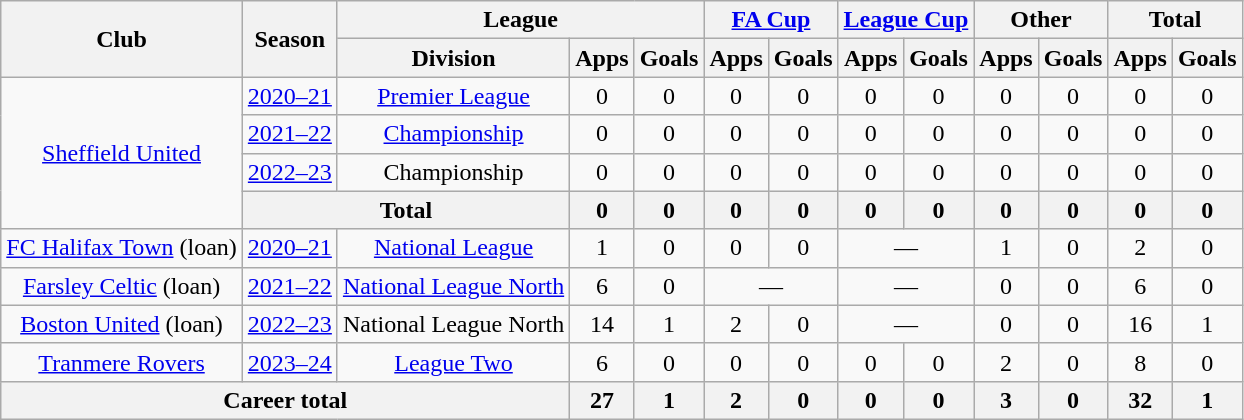<table class="wikitable" style="text-align: center">
<tr>
<th rowspan="2">Club</th>
<th rowspan="2">Season</th>
<th colspan="3">League</th>
<th colspan="2"><a href='#'>FA Cup</a></th>
<th colspan="2"><a href='#'>League Cup</a></th>
<th colspan="2">Other</th>
<th colspan="2">Total</th>
</tr>
<tr>
<th>Division</th>
<th>Apps</th>
<th>Goals</th>
<th>Apps</th>
<th>Goals</th>
<th>Apps</th>
<th>Goals</th>
<th>Apps</th>
<th>Goals</th>
<th>Apps</th>
<th>Goals</th>
</tr>
<tr>
<td rowspan="4"><a href='#'>Sheffield United</a></td>
<td><a href='#'>2020–21</a></td>
<td><a href='#'>Premier League</a></td>
<td>0</td>
<td>0</td>
<td>0</td>
<td>0</td>
<td>0</td>
<td>0</td>
<td>0</td>
<td>0</td>
<td>0</td>
<td>0</td>
</tr>
<tr>
<td><a href='#'>2021–22</a></td>
<td><a href='#'>Championship</a></td>
<td>0</td>
<td>0</td>
<td>0</td>
<td>0</td>
<td>0</td>
<td>0</td>
<td>0</td>
<td>0</td>
<td>0</td>
<td>0</td>
</tr>
<tr>
<td><a href='#'>2022–23</a></td>
<td>Championship</td>
<td>0</td>
<td>0</td>
<td>0</td>
<td>0</td>
<td>0</td>
<td>0</td>
<td>0</td>
<td>0</td>
<td>0</td>
<td>0</td>
</tr>
<tr>
<th colspan="2">Total</th>
<th>0</th>
<th>0</th>
<th>0</th>
<th>0</th>
<th>0</th>
<th>0</th>
<th>0</th>
<th>0</th>
<th>0</th>
<th>0</th>
</tr>
<tr>
<td><a href='#'>FC Halifax Town</a> (loan)</td>
<td><a href='#'>2020–21</a></td>
<td><a href='#'>National League</a></td>
<td>1</td>
<td>0</td>
<td>0</td>
<td>0</td>
<td colspan="2">—</td>
<td>1</td>
<td>0</td>
<td>2</td>
<td>0</td>
</tr>
<tr>
<td><a href='#'>Farsley Celtic</a> (loan)</td>
<td><a href='#'>2021–22</a></td>
<td><a href='#'>National League North</a></td>
<td>6</td>
<td>0</td>
<td colspan="2">—</td>
<td colspan="2">—</td>
<td>0</td>
<td>0</td>
<td>6</td>
<td>0</td>
</tr>
<tr>
<td><a href='#'>Boston United</a> (loan)</td>
<td><a href='#'>2022–23</a></td>
<td>National League North</td>
<td>14</td>
<td>1</td>
<td>2</td>
<td>0</td>
<td colspan="2">—</td>
<td>0</td>
<td>0</td>
<td>16</td>
<td>1</td>
</tr>
<tr>
<td><a href='#'>Tranmere Rovers</a></td>
<td><a href='#'>2023–24</a></td>
<td><a href='#'>League Two</a></td>
<td>6</td>
<td>0</td>
<td>0</td>
<td>0</td>
<td>0</td>
<td>0</td>
<td>2</td>
<td>0</td>
<td>8</td>
<td>0</td>
</tr>
<tr>
<th colspan="3">Career total</th>
<th>27</th>
<th>1</th>
<th>2</th>
<th>0</th>
<th>0</th>
<th>0</th>
<th>3</th>
<th>0</th>
<th>32</th>
<th>1</th>
</tr>
</table>
